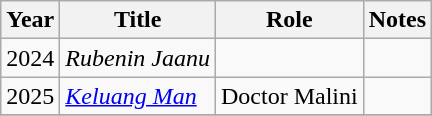<table class="wikitable">
<tr>
<th>Year</th>
<th>Title</th>
<th>Role</th>
<th>Notes</th>
</tr>
<tr>
<td>2024</td>
<td><em>Rubenin Jaanu</em></td>
<td></td>
<td></td>
</tr>
<tr>
<td>2025</td>
<td><em><a href='#'>Keluang Man</a></em></td>
<td>Doctor Malini</td>
<td></td>
</tr>
<tr>
</tr>
</table>
